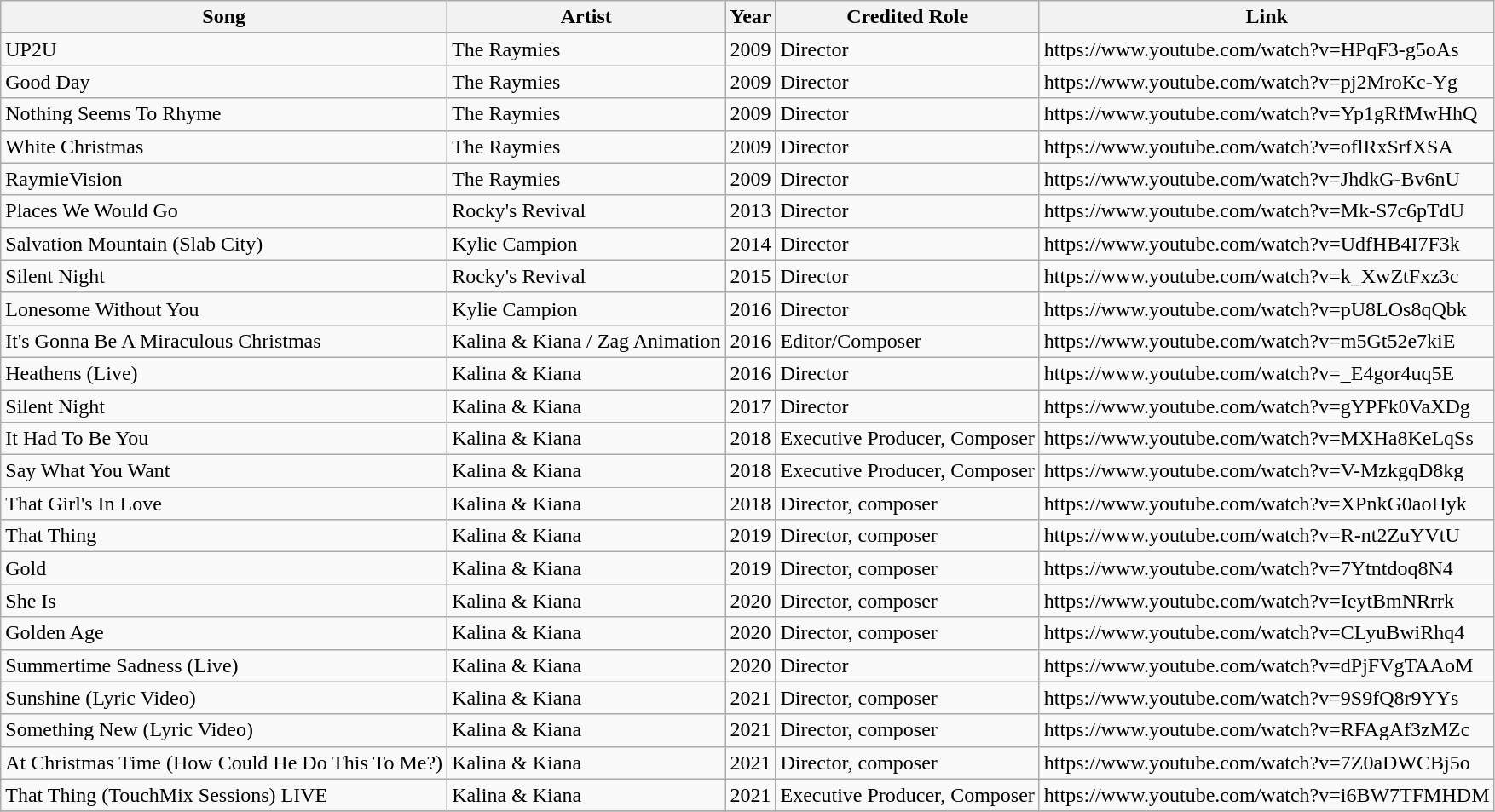<table class="wikitable">
<tr>
<th>Song</th>
<th>Artist</th>
<th>Year</th>
<th>Credited Role</th>
<th>Link</th>
</tr>
<tr>
<td>UP2U</td>
<td>The Raymies</td>
<td>2009</td>
<td>Director</td>
<td>https://www.youtube.com/watch?v=HPqF3-g5oAs</td>
</tr>
<tr>
<td>Good Day</td>
<td>The Raymies</td>
<td>2009</td>
<td>Director</td>
<td>https://www.youtube.com/watch?v=pj2MroKc-Yg</td>
</tr>
<tr>
<td>Nothing Seems To Rhyme</td>
<td>The Raymies</td>
<td>2009</td>
<td>Director</td>
<td>https://www.youtube.com/watch?v=Yp1gRfMwHhQ</td>
</tr>
<tr>
<td>White Christmas</td>
<td>The Raymies</td>
<td>2009</td>
<td>Director</td>
<td>https://www.youtube.com/watch?v=oflRxSrfXSA</td>
</tr>
<tr>
<td>RaymieVision</td>
<td>The Raymies</td>
<td>2009</td>
<td>Director</td>
<td>https://www.youtube.com/watch?v=JhdkG-Bv6nU</td>
</tr>
<tr>
<td>Places We Would Go</td>
<td>Rocky's Revival</td>
<td>2013</td>
<td>Director</td>
<td>https://www.youtube.com/watch?v=Mk-S7c6pTdU</td>
</tr>
<tr>
<td>Salvation Mountain (Slab City)</td>
<td>Kylie Campion</td>
<td>2014</td>
<td>Director</td>
<td>https://www.youtube.com/watch?v=UdfHB4I7F3k</td>
</tr>
<tr>
<td>Silent Night</td>
<td>Rocky's Revival</td>
<td>2015</td>
<td>Director</td>
<td>https://www.youtube.com/watch?v=k_XwZtFxz3c</td>
</tr>
<tr>
<td>Lonesome Without You</td>
<td>Kylie Campion</td>
<td>2016</td>
<td>Director</td>
<td>https://www.youtube.com/watch?v=pU8LOs8qQbk</td>
</tr>
<tr>
<td>It's Gonna Be A Miraculous Christmas</td>
<td>Kalina & Kiana / Zag Animation</td>
<td>2016</td>
<td>Editor/Composer</td>
<td>https://www.youtube.com/watch?v=m5Gt52e7kiE</td>
</tr>
<tr>
<td>Heathens (Live)</td>
<td>Kalina & Kiana</td>
<td>2016</td>
<td>Director</td>
<td>https://www.youtube.com/watch?v=_E4gor4uq5E</td>
</tr>
<tr>
<td>Silent Night</td>
<td>Kalina & Kiana</td>
<td>2017</td>
<td>Director</td>
<td>https://www.youtube.com/watch?v=gYPFk0VaXDg</td>
</tr>
<tr>
<td>It Had To Be You</td>
<td>Kalina & Kiana</td>
<td>2018</td>
<td>Executive Producer, Composer</td>
<td>https://www.youtube.com/watch?v=MXHa8KeLqSs</td>
</tr>
<tr>
<td>Say What You Want</td>
<td>Kalina & Kiana</td>
<td>2018</td>
<td>Executive Producer, Composer</td>
<td>https://www.youtube.com/watch?v=V-MzkgqD8kg</td>
</tr>
<tr>
<td>That Girl's In Love</td>
<td>Kalina & Kiana</td>
<td>2018</td>
<td>Director, composer</td>
<td>https://www.youtube.com/watch?v=XPnkG0aoHyk</td>
</tr>
<tr>
<td>That Thing</td>
<td>Kalina & Kiana</td>
<td>2019</td>
<td>Director, composer</td>
<td>https://www.youtube.com/watch?v=R-nt2ZuYVtU</td>
</tr>
<tr>
<td>Gold</td>
<td>Kalina & Kiana</td>
<td>2019</td>
<td>Director, composer</td>
<td>https://www.youtube.com/watch?v=7Ytntdoq8N4</td>
</tr>
<tr>
<td>She Is</td>
<td>Kalina & Kiana</td>
<td>2020</td>
<td>Director, composer</td>
<td>https://www.youtube.com/watch?v=IeytBmNRrrk</td>
</tr>
<tr>
<td>Golden Age</td>
<td>Kalina & Kiana</td>
<td>2020</td>
<td>Director, composer</td>
<td>https://www.youtube.com/watch?v=CLyuBwiRhq4</td>
</tr>
<tr>
<td>Summertime Sadness (Live)</td>
<td>Kalina & Kiana</td>
<td>2020</td>
<td>Director</td>
<td>https://www.youtube.com/watch?v=dPjFVgTAAoM</td>
</tr>
<tr>
<td>Sunshine (Lyric Video)</td>
<td>Kalina & Kiana</td>
<td>2021</td>
<td>Director, composer</td>
<td>https://www.youtube.com/watch?v=9S9fQ8r9YYs</td>
</tr>
<tr>
<td>Something New (Lyric Video)</td>
<td>Kalina & Kiana</td>
<td>2021</td>
<td>Director, composer</td>
<td>https://www.youtube.com/watch?v=RFAgAf3zMZc</td>
</tr>
<tr>
<td>At Christmas Time (How Could He Do This To Me?)</td>
<td>Kalina & Kiana</td>
<td>2021</td>
<td>Director, composer</td>
<td>https://www.youtube.com/watch?v=7Z0aDWCBj5o</td>
</tr>
<tr>
<td>That Thing (TouchMix Sessions) LIVE</td>
<td>Kalina & Kiana</td>
<td>2021</td>
<td>Executive Producer, Composer</td>
<td>https://www.youtube.com/watch?v=i6BW7TFMHDM</td>
</tr>
<tr>
</tr>
</table>
